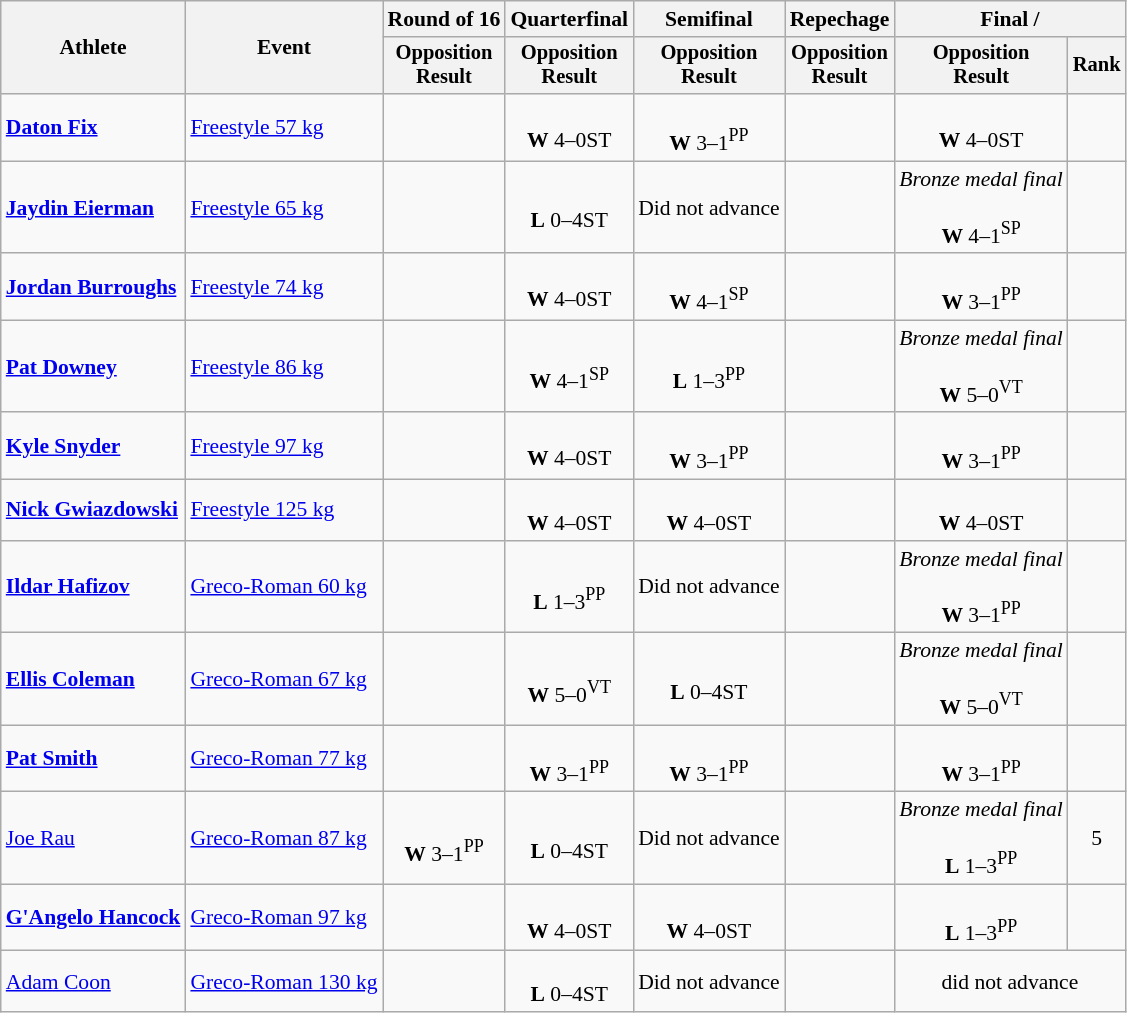<table class=wikitable style=font-size:90%;text-align:center>
<tr>
<th rowspan=2>Athlete</th>
<th rowspan=2>Event</th>
<th>Round of 16</th>
<th>Quarterfinal</th>
<th>Semifinal</th>
<th>Repechage</th>
<th colspan=2>Final / </th>
</tr>
<tr style=font-size:95%>
<th>Opposition<br>Result</th>
<th>Opposition<br>Result</th>
<th>Opposition<br>Result</th>
<th>Opposition<br>Result</th>
<th>Opposition<br>Result</th>
<th>Rank</th>
</tr>
<tr>
<td align=left><strong><a href='#'>Daton Fix</a></strong></td>
<td align=left><a href='#'>Freestyle 57 kg</a></td>
<td></td>
<td><br><strong>W</strong> 4–0ST</td>
<td><br><strong>W</strong> 3–1<sup>PP</sup></td>
<td></td>
<td><br><strong>W</strong> 4–0ST</td>
<td></td>
</tr>
<tr>
<td align=left><strong><a href='#'>Jaydin Eierman</a></strong></td>
<td align=left><a href='#'>Freestyle 65 kg</a></td>
<td></td>
<td><br><strong>L</strong> 0–4ST</td>
<td>Did not advance</td>
<td></td>
<td><em>Bronze medal final</em><br><br><strong>W</strong> 4–1<sup>SP</sup></td>
<td></td>
</tr>
<tr>
<td align=left><strong><a href='#'>Jordan Burroughs</a></strong></td>
<td align=left><a href='#'>Freestyle 74 kg</a></td>
<td></td>
<td><br><strong>W</strong> 4–0ST</td>
<td><br><strong>W</strong> 4–1<sup>SP</sup></td>
<td></td>
<td><br><strong>W</strong> 3–1<sup>PP</sup></td>
<td></td>
</tr>
<tr>
<td align=left><strong><a href='#'>Pat Downey</a></strong></td>
<td align=left><a href='#'>Freestyle 86 kg</a></td>
<td></td>
<td><br><strong>W</strong> 4–1<sup>SP</sup></td>
<td><br><strong>L</strong> 1–3<sup>PP</sup></td>
<td></td>
<td><em>Bronze medal final</em><br><br><strong>W</strong> 5–0<sup>VT</sup></td>
<td></td>
</tr>
<tr>
<td align=left><strong><a href='#'>Kyle Snyder</a></strong></td>
<td align=left><a href='#'>Freestyle 97 kg</a></td>
<td></td>
<td><br><strong>W</strong> 4–0ST</td>
<td><br><strong>W</strong> 3–1<sup>PP</sup></td>
<td></td>
<td><br><strong>W</strong> 3–1<sup>PP</sup></td>
<td></td>
</tr>
<tr>
<td align=left><strong><a href='#'>Nick Gwiazdowski</a></strong></td>
<td align=left><a href='#'>Freestyle 125 kg</a></td>
<td></td>
<td><br><strong>W</strong> 4–0ST</td>
<td><br><strong>W</strong> 4–0ST</td>
<td></td>
<td><br><strong>W</strong> 4–0ST</td>
<td></td>
</tr>
<tr>
<td align=left><strong><a href='#'>Ildar Hafizov</a></strong></td>
<td align=left><a href='#'>Greco-Roman 60 kg</a></td>
<td></td>
<td><br><strong>L</strong> 1–3<sup>PP</sup></td>
<td>Did not advance</td>
<td></td>
<td><em>Bronze medal final</em><br><br><strong>W</strong> 3–1<sup>PP</sup></td>
<td></td>
</tr>
<tr>
<td align=left><strong><a href='#'>Ellis Coleman</a></strong></td>
<td align=left><a href='#'>Greco-Roman 67 kg</a></td>
<td></td>
<td><br><strong>W</strong> 5–0<sup>VT</sup></td>
<td><br><strong>L</strong> 0–4ST</td>
<td></td>
<td><em>Bronze medal final</em><br><br><strong>W</strong> 5–0<sup>VT</sup></td>
<td></td>
</tr>
<tr>
<td align=left><strong><a href='#'>Pat Smith</a></strong></td>
<td align=left><a href='#'>Greco-Roman 77 kg</a></td>
<td></td>
<td><br><strong>W</strong> 3–1<sup>PP</sup></td>
<td><br><strong>W</strong> 3–1<sup>PP</sup></td>
<td></td>
<td><br><strong>W</strong> 3–1<sup>PP</sup></td>
<td></td>
</tr>
<tr>
<td align=left><a href='#'>Joe Rau</a></td>
<td align=left><a href='#'>Greco-Roman 87 kg</a></td>
<td><br><strong>W</strong> 3–1<sup>PP</sup></td>
<td><br><strong>L</strong> 0–4ST</td>
<td>Did not advance</td>
<td></td>
<td><em>Bronze medal final</em><br><br><strong>L</strong> 1–3<sup>PP</sup></td>
<td>5</td>
</tr>
<tr>
<td align=left><strong><a href='#'>G'Angelo Hancock</a></strong></td>
<td align=left><a href='#'>Greco-Roman 97 kg</a></td>
<td></td>
<td><br><strong>W</strong> 4–0ST</td>
<td><br><strong>W</strong> 4–0ST</td>
<td></td>
<td><br><strong>L</strong> 1–3<sup>PP</sup></td>
<td></td>
</tr>
<tr>
<td align=left><a href='#'>Adam Coon</a></td>
<td align=left><a href='#'>Greco-Roman 130 kg</a></td>
<td></td>
<td><br><strong>L</strong> 0–4ST</td>
<td>Did not advance</td>
<td></td>
<td colspan=2>did not advance</td>
</tr>
</table>
